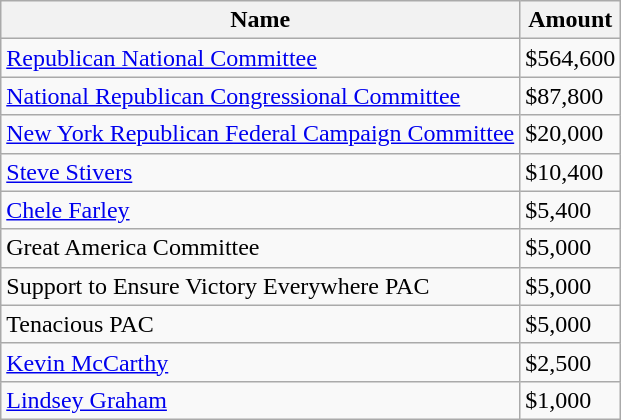<table class="wikitable">
<tr>
<th>Name</th>
<th>Amount</th>
</tr>
<tr>
<td><a href='#'>Republican National Committee</a></td>
<td>$564,600</td>
</tr>
<tr>
<td><a href='#'>National Republican Congressional Committee</a></td>
<td>$87,800</td>
</tr>
<tr>
<td><a href='#'>New York Republican Federal Campaign Committee</a></td>
<td>$20,000</td>
</tr>
<tr>
<td><a href='#'>Steve Stivers</a></td>
<td>$10,400</td>
</tr>
<tr>
<td><a href='#'>Chele Farley</a></td>
<td>$5,400</td>
</tr>
<tr>
<td>Great America Committee</td>
<td>$5,000</td>
</tr>
<tr>
<td>Support to Ensure Victory Everywhere PAC</td>
<td>$5,000</td>
</tr>
<tr>
<td>Tenacious PAC</td>
<td>$5,000</td>
</tr>
<tr>
<td><a href='#'>Kevin McCarthy</a></td>
<td>$2,500</td>
</tr>
<tr>
<td><a href='#'>Lindsey Graham</a></td>
<td>$1,000</td>
</tr>
</table>
